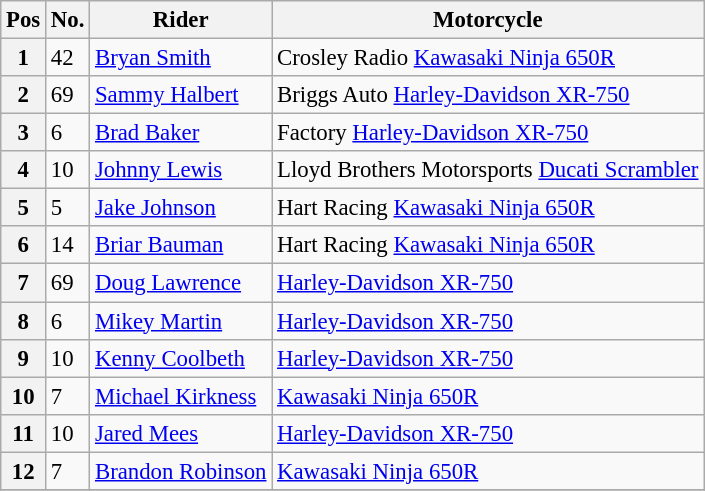<table class="wikitable" style="font-size:95%">
<tr>
<th>Pos</th>
<th>No.</th>
<th>Rider</th>
<th>Motorcycle</th>
</tr>
<tr>
<th>1</th>
<td>42</td>
<td> <a href='#'>Bryan Smith</a></td>
<td>Crosley Radio <a href='#'>Kawasaki Ninja 650R</a></td>
</tr>
<tr>
<th>2</th>
<td>69</td>
<td> <a href='#'>Sammy Halbert</a></td>
<td>Briggs Auto <a href='#'>Harley-Davidson XR-750</a></td>
</tr>
<tr>
<th>3</th>
<td>6</td>
<td> <a href='#'>Brad Baker</a></td>
<td>Factory <a href='#'>Harley-Davidson XR-750</a></td>
</tr>
<tr>
<th>4</th>
<td>10</td>
<td> <a href='#'>Johnny Lewis</a></td>
<td>Lloyd Brothers Motorsports <a href='#'>Ducati Scrambler</a></td>
</tr>
<tr>
<th>5</th>
<td>5</td>
<td> <a href='#'>Jake Johnson</a></td>
<td>Hart Racing <a href='#'>Kawasaki Ninja 650R</a></td>
</tr>
<tr>
<th>6</th>
<td>14</td>
<td> <a href='#'>Briar Bauman</a></td>
<td>Hart Racing <a href='#'>Kawasaki Ninja 650R</a></td>
</tr>
<tr>
<th>7</th>
<td>69</td>
<td> <a href='#'>Doug Lawrence</a></td>
<td><a href='#'>Harley-Davidson XR-750</a></td>
</tr>
<tr>
<th>8</th>
<td>6</td>
<td> <a href='#'>Mikey Martin</a></td>
<td><a href='#'>Harley-Davidson XR-750</a></td>
</tr>
<tr>
<th>9</th>
<td>10</td>
<td> <a href='#'>Kenny Coolbeth</a></td>
<td><a href='#'>Harley-Davidson XR-750</a></td>
</tr>
<tr>
<th>10</th>
<td>7</td>
<td> <a href='#'>Michael Kirkness</a></td>
<td><a href='#'>Kawasaki Ninja 650R</a></td>
</tr>
<tr>
<th>11</th>
<td>10</td>
<td> <a href='#'>Jared Mees</a></td>
<td><a href='#'>Harley-Davidson XR-750</a></td>
</tr>
<tr>
<th>12</th>
<td>7</td>
<td> <a href='#'>Brandon Robinson</a></td>
<td><a href='#'>Kawasaki Ninja 650R</a></td>
</tr>
<tr>
</tr>
</table>
